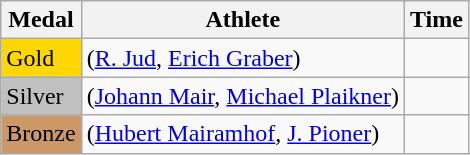<table class="wikitable">
<tr>
<th>Medal</th>
<th>Athlete</th>
<th>Time</th>
</tr>
<tr>
<td bgcolor="gold">Gold</td>
<td> (<a href='#'>R. Jud</a>, <a href='#'>Erich Graber</a>)</td>
<td></td>
</tr>
<tr>
<td bgcolor="silver">Silver</td>
<td> (<a href='#'>Johann Mair</a>, <a href='#'>Michael Plaikner</a>)</td>
<td></td>
</tr>
<tr>
<td bgcolor="CC9966">Bronze</td>
<td> (<a href='#'>Hubert Mairamhof</a>, <a href='#'>J. Pioner</a>)</td>
<td></td>
</tr>
</table>
